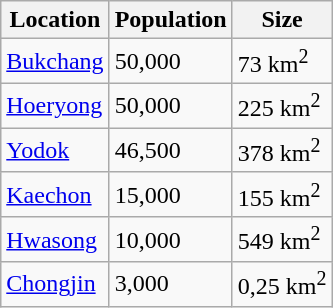<table class="wikitable">
<tr>
<th>Location</th>
<th>Population</th>
<th>Size</th>
</tr>
<tr>
<td><a href='#'>Bukchang</a></td>
<td>50,000</td>
<td>73 km<sup>2</sup></td>
</tr>
<tr>
<td><a href='#'>Hoeryong</a></td>
<td>50,000</td>
<td>225 km<sup>2</sup></td>
</tr>
<tr>
<td><a href='#'>Yodok</a></td>
<td>46,500</td>
<td>378 km<sup>2</sup></td>
</tr>
<tr>
<td><a href='#'>Kaechon</a></td>
<td>15,000</td>
<td>155 km<sup>2</sup></td>
</tr>
<tr>
<td><a href='#'>Hwasong</a></td>
<td>10,000</td>
<td>549 km<sup>2</sup></td>
</tr>
<tr>
<td><a href='#'>Chongjin</a></td>
<td>3,000</td>
<td>0,25 km<sup>2</sup></td>
</tr>
</table>
